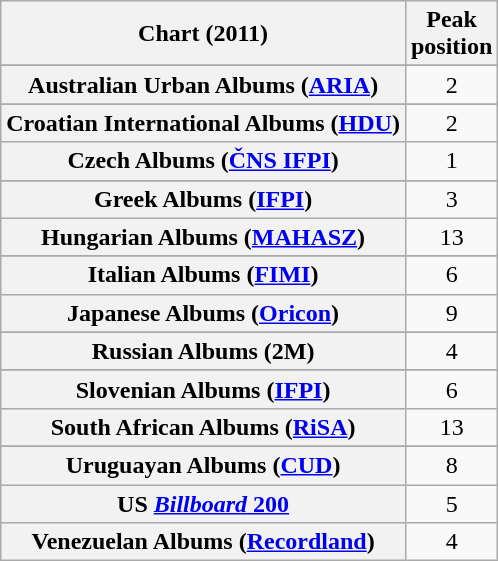<table class="wikitable plainrowheaders sortable" style="text-align:center;">
<tr>
<th scope="col">Chart (2011)</th>
<th scope="col">Peak<br>position</th>
</tr>
<tr>
</tr>
<tr>
<th scope="row">Australian Urban Albums (<a href='#'>ARIA</a>)</th>
<td>2</td>
</tr>
<tr>
</tr>
<tr>
</tr>
<tr>
</tr>
<tr>
</tr>
<tr>
<th scope="row">Croatian International Albums (<a href='#'>HDU</a>)</th>
<td>2</td>
</tr>
<tr>
<th scope="row">Czech Albums (<a href='#'>ČNS IFPI</a>)</th>
<td>1</td>
</tr>
<tr>
</tr>
<tr>
</tr>
<tr>
</tr>
<tr>
</tr>
<tr>
<th scope="row">Greek Albums (<a href='#'>IFPI</a>)</th>
<td>3</td>
</tr>
<tr>
<th scope="row">Hungarian Albums (<a href='#'>MAHASZ</a>)</th>
<td>13</td>
</tr>
<tr>
</tr>
<tr>
<th scope="row">Italian Albums (<a href='#'>FIMI</a>)</th>
<td>6</td>
</tr>
<tr>
<th scope="row">Japanese Albums (<a href='#'>Oricon</a>)</th>
<td>9</td>
</tr>
<tr>
</tr>
<tr>
</tr>
<tr>
</tr>
<tr>
</tr>
<tr>
</tr>
<tr>
<th scope="row">Russian Albums (2М)</th>
<td>4</td>
</tr>
<tr>
</tr>
<tr>
<th scope="row">Slovenian Albums (<a href='#'>IFPI</a>)</th>
<td style="text-align:center;">6</td>
</tr>
<tr>
<th scope="row">South African Albums (<a href='#'>RiSA</a>)</th>
<td>13</td>
</tr>
<tr>
</tr>
<tr>
</tr>
<tr>
</tr>
<tr>
</tr>
<tr>
</tr>
<tr>
</tr>
<tr>
<th scope="row">Uruguayan Albums (<a href='#'>CUD</a>)</th>
<td>8</td>
</tr>
<tr>
<th scope="row">US <a href='#'><em>Billboard</em> 200</a></th>
<td>5</td>
</tr>
<tr>
<th scope="row">Venezuelan Albums (<a href='#'>Recordland</a>)</th>
<td>4</td>
</tr>
</table>
